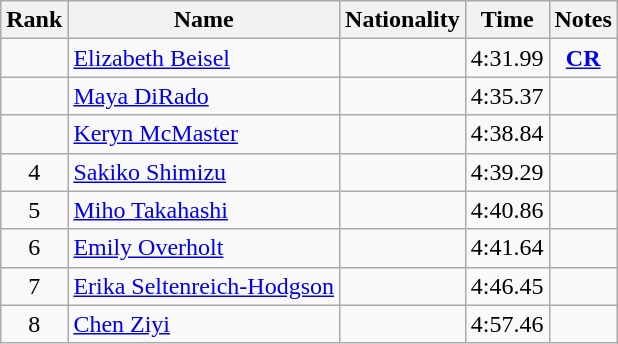<table class="wikitable sortable" style="text-align:center">
<tr>
<th>Rank</th>
<th>Name</th>
<th>Nationality</th>
<th>Time</th>
<th>Notes</th>
</tr>
<tr>
<td></td>
<td align=left><a href='#'>Elizabeth Beisel</a></td>
<td align=left></td>
<td>4:31.99</td>
<td><strong><a href='#'>CR</a></strong></td>
</tr>
<tr>
<td></td>
<td align=left><a href='#'>Maya DiRado</a></td>
<td align=left></td>
<td>4:35.37</td>
<td></td>
</tr>
<tr>
<td></td>
<td align=left><a href='#'>Keryn McMaster</a></td>
<td align=left></td>
<td>4:38.84</td>
<td></td>
</tr>
<tr>
<td>4</td>
<td align=left><a href='#'>Sakiko Shimizu</a></td>
<td align=left></td>
<td>4:39.29</td>
<td></td>
</tr>
<tr>
<td>5</td>
<td align=left><a href='#'>Miho Takahashi</a></td>
<td align=left></td>
<td>4:40.86</td>
<td></td>
</tr>
<tr>
<td>6</td>
<td align=left><a href='#'>Emily Overholt</a></td>
<td align=left></td>
<td>4:41.64</td>
<td></td>
</tr>
<tr>
<td>7</td>
<td align=left><a href='#'>Erika Seltenreich-Hodgson</a></td>
<td align=left></td>
<td>4:46.45</td>
<td></td>
</tr>
<tr>
<td>8</td>
<td align=left><a href='#'>Chen Ziyi</a></td>
<td align=left></td>
<td>4:57.46</td>
<td></td>
</tr>
</table>
